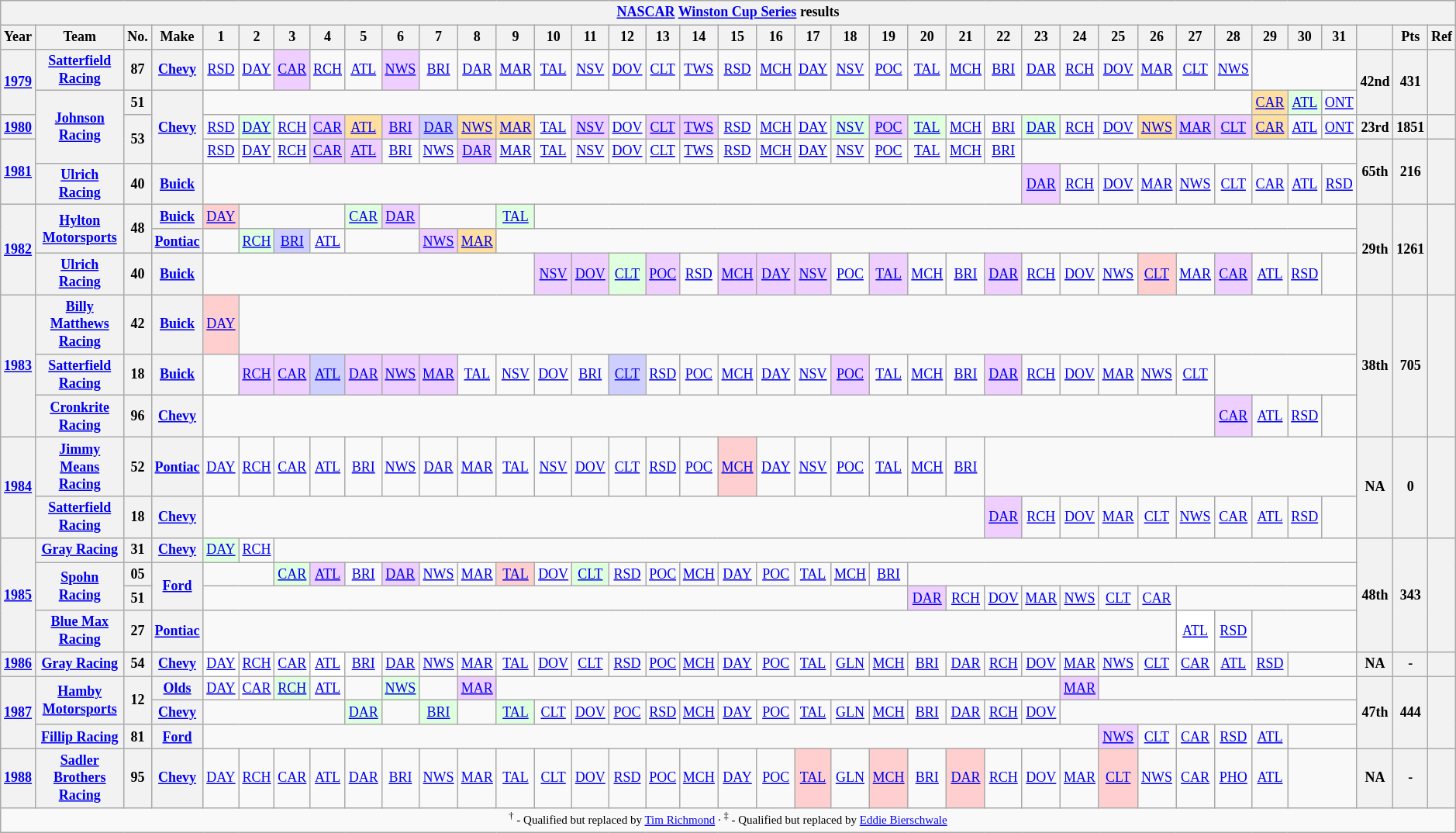<table class="wikitable" style="text-align:center; font-size:75%">
<tr>
<th colspan=45><a href='#'>NASCAR</a> <a href='#'>Winston Cup Series</a> results</th>
</tr>
<tr>
<th>Year</th>
<th>Team</th>
<th>No.</th>
<th>Make</th>
<th>1</th>
<th>2</th>
<th>3</th>
<th>4</th>
<th>5</th>
<th>6</th>
<th>7</th>
<th>8</th>
<th>9</th>
<th>10</th>
<th>11</th>
<th>12</th>
<th>13</th>
<th>14</th>
<th>15</th>
<th>16</th>
<th>17</th>
<th>18</th>
<th>19</th>
<th>20</th>
<th>21</th>
<th>22</th>
<th>23</th>
<th>24</th>
<th>25</th>
<th>26</th>
<th>27</th>
<th>28</th>
<th>29</th>
<th>30</th>
<th>31</th>
<th></th>
<th>Pts</th>
<th>Ref</th>
</tr>
<tr>
<th rowspan=2><a href='#'>1979</a></th>
<th><a href='#'>Satterfield Racing</a></th>
<th>87</th>
<th><a href='#'>Chevy</a></th>
<td><a href='#'>RSD</a></td>
<td><a href='#'>DAY</a></td>
<td style="background:#EFCFFF;"><a href='#'>CAR</a><br></td>
<td><a href='#'>RCH</a></td>
<td><a href='#'>ATL</a></td>
<td style="background:#EFCFFF;"><a href='#'>NWS</a><br></td>
<td><a href='#'>BRI</a></td>
<td><a href='#'>DAR</a></td>
<td><a href='#'>MAR</a></td>
<td><a href='#'>TAL</a></td>
<td><a href='#'>NSV</a></td>
<td><a href='#'>DOV</a></td>
<td><a href='#'>CLT</a></td>
<td><a href='#'>TWS</a></td>
<td><a href='#'>RSD</a></td>
<td><a href='#'>MCH</a></td>
<td><a href='#'>DAY</a></td>
<td><a href='#'>NSV</a></td>
<td><a href='#'>POC</a></td>
<td><a href='#'>TAL</a></td>
<td><a href='#'>MCH</a></td>
<td><a href='#'>BRI</a></td>
<td><a href='#'>DAR</a></td>
<td><a href='#'>RCH</a></td>
<td><a href='#'>DOV</a></td>
<td><a href='#'>MAR</a></td>
<td><a href='#'>CLT</a></td>
<td><a href='#'>NWS</a></td>
<td colspan=3></td>
<th rowspan=2>42nd</th>
<th rowspan=2>431</th>
<th rowspan=2></th>
</tr>
<tr>
<th rowspan=3><a href='#'>Johnson Racing</a></th>
<th>51</th>
<th rowspan=3><a href='#'>Chevy</a></th>
<td colspan=28></td>
<td style="background:#FFDF9F;"><a href='#'>CAR</a><br></td>
<td style="background:#DFFFDF;"><a href='#'>ATL</a><br></td>
<td><a href='#'>ONT</a></td>
</tr>
<tr>
<th><a href='#'>1980</a></th>
<th rowspan=2>53</th>
<td><a href='#'>RSD</a></td>
<td style="background:#DFFFDF;"><a href='#'>DAY</a><br></td>
<td><a href='#'>RCH</a></td>
<td style="background:#EFCFFF;"><a href='#'>CAR</a><br></td>
<td style="background:#FFDF9F;"><a href='#'>ATL</a><br></td>
<td style="background:#EFCFFF;"><a href='#'>BRI</a><br></td>
<td style="background:#CFCFFF;"><a href='#'>DAR</a><br></td>
<td style="background:#FFDF9F;"><a href='#'>NWS</a><br></td>
<td style="background:#FFDF9F;"><a href='#'>MAR</a><br></td>
<td><a href='#'>TAL</a></td>
<td style="background:#EFCFFF;"><a href='#'>NSV</a><br></td>
<td><a href='#'>DOV</a></td>
<td style="background:#EFCFFF;"><a href='#'>CLT</a><br></td>
<td style="background:#EFCFFF;"><a href='#'>TWS</a><br></td>
<td><a href='#'>RSD</a></td>
<td><a href='#'>MCH</a></td>
<td><a href='#'>DAY</a></td>
<td style="background:#DFFFDF;"><a href='#'>NSV</a><br></td>
<td style="background:#EFCFFF;"><a href='#'>POC</a><br></td>
<td style="background:#DFFFDF;"><a href='#'>TAL</a><br></td>
<td><a href='#'>MCH</a></td>
<td><a href='#'>BRI</a></td>
<td style="background:#DFFFDF;"><a href='#'>DAR</a><br></td>
<td><a href='#'>RCH</a></td>
<td><a href='#'>DOV</a></td>
<td style="background:#FFDF9F;"><a href='#'>NWS</a><br></td>
<td style="background:#EFCFFF;"><a href='#'>MAR</a><br></td>
<td style="background:#EFCFFF;"><a href='#'>CLT</a><br></td>
<td style="background:#FFDF9F;"><a href='#'>CAR</a><br></td>
<td><a href='#'>ATL</a></td>
<td><a href='#'>ONT</a></td>
<th>23rd</th>
<th>1851</th>
<th></th>
</tr>
<tr>
<th rowspan=2><a href='#'>1981</a></th>
<td><a href='#'>RSD</a></td>
<td><a href='#'>DAY</a></td>
<td><a href='#'>RCH</a></td>
<td style="background:#EFCFFF;"><a href='#'>CAR</a><br></td>
<td style="background:#EFCFFF;"><a href='#'>ATL</a><br></td>
<td><a href='#'>BRI</a></td>
<td><a href='#'>NWS</a></td>
<td style="background:#EFCFFF;"><a href='#'>DAR</a><br></td>
<td><a href='#'>MAR</a></td>
<td><a href='#'>TAL</a></td>
<td><a href='#'>NSV</a></td>
<td><a href='#'>DOV</a></td>
<td><a href='#'>CLT</a></td>
<td><a href='#'>TWS</a></td>
<td><a href='#'>RSD</a></td>
<td><a href='#'>MCH</a></td>
<td><a href='#'>DAY</a></td>
<td><a href='#'>NSV</a></td>
<td><a href='#'>POC</a></td>
<td><a href='#'>TAL</a></td>
<td><a href='#'>MCH</a></td>
<td><a href='#'>BRI</a></td>
<td colspan=9></td>
<th rowspan=2>65th</th>
<th rowspan=2>216</th>
<th rowspan=2></th>
</tr>
<tr>
<th><a href='#'>Ulrich Racing</a></th>
<th>40</th>
<th><a href='#'>Buick</a></th>
<td colspan=22></td>
<td style="background:#EFCFFF;"><a href='#'>DAR</a><br></td>
<td><a href='#'>RCH</a></td>
<td><a href='#'>DOV</a></td>
<td><a href='#'>MAR</a></td>
<td><a href='#'>NWS</a></td>
<td><a href='#'>CLT</a></td>
<td><a href='#'>CAR</a></td>
<td><a href='#'>ATL</a></td>
<td><a href='#'>RSD</a></td>
</tr>
<tr>
<th rowspan=3><a href='#'>1982</a></th>
<th rowspan=2><a href='#'>Hylton Motorsports</a></th>
<th rowspan=2>48</th>
<th><a href='#'>Buick</a></th>
<td style="background:#FFCFCF;"><a href='#'>DAY</a><br></td>
<td colspan=3></td>
<td style="background:#DFFFDF;"><a href='#'>CAR</a><br></td>
<td style="background:#EFCFFF;"><a href='#'>DAR</a><br></td>
<td colspan=2></td>
<td style="background:#DFFFDF;"><a href='#'>TAL</a><br></td>
<td colspan=22></td>
<th rowspan=3>29th</th>
<th rowspan=3>1261</th>
<th rowspan=3></th>
</tr>
<tr>
<th><a href='#'>Pontiac</a></th>
<td></td>
<td style="background:#DFFFDF;"><a href='#'>RCH</a><br></td>
<td style="background:#CFCFFF;"><a href='#'>BRI</a><br></td>
<td><a href='#'>ATL</a></td>
<td colspan=2></td>
<td style="background:#EFCFFF;"><a href='#'>NWS</a><br></td>
<td style="background:#FFDF9F;"><a href='#'>MAR</a><br></td>
<td colspan=23></td>
</tr>
<tr>
<th><a href='#'>Ulrich Racing</a></th>
<th>40</th>
<th><a href='#'>Buick</a></th>
<td colspan=9></td>
<td style="background:#EFCFFF;"><a href='#'>NSV</a><br></td>
<td style="background:#EFCFFF;"><a href='#'>DOV</a><br></td>
<td style="background:#DFFFDF;"><a href='#'>CLT</a><br></td>
<td style="background:#EFCFFF;"><a href='#'>POC</a><br></td>
<td><a href='#'>RSD</a></td>
<td style="background:#EFCFFF;"><a href='#'>MCH</a><br></td>
<td style="background:#EFCFFF;"><a href='#'>DAY</a><br></td>
<td style="background:#EFCFFF;"><a href='#'>NSV</a><br></td>
<td><a href='#'>POC</a></td>
<td style="background:#EFCFFF;"><a href='#'>TAL</a><br></td>
<td><a href='#'>MCH</a></td>
<td><a href='#'>BRI</a></td>
<td style="background:#EFCFFF;"><a href='#'>DAR</a><br></td>
<td><a href='#'>RCH</a></td>
<td><a href='#'>DOV</a></td>
<td><a href='#'>NWS</a></td>
<td style="background:#FFCFCF;"><a href='#'>CLT</a><br></td>
<td><a href='#'>MAR</a></td>
<td style="background:#EFCFFF;"><a href='#'>CAR</a><br></td>
<td><a href='#'>ATL</a></td>
<td><a href='#'>RSD</a></td>
<td></td>
</tr>
<tr>
<th rowspan=3><a href='#'>1983</a></th>
<th><a href='#'>Billy Matthews Racing</a></th>
<th>42</th>
<th><a href='#'>Buick</a></th>
<td style="background:#FFCFCF;"><a href='#'>DAY</a><br></td>
<td colspan=30></td>
<th rowspan=3>38th</th>
<th rowspan=3>705</th>
<th rowspan=3></th>
</tr>
<tr>
<th><a href='#'>Satterfield Racing</a></th>
<th>18</th>
<th><a href='#'>Buick</a></th>
<td></td>
<td style="background:#EFCFFF;"><a href='#'>RCH</a><br></td>
<td style="background:#EFCFFF;"><a href='#'>CAR</a><br></td>
<td style="background:#CFCFFF;"><a href='#'>ATL</a><br></td>
<td style="background:#EFCFFF;"><a href='#'>DAR</a><br></td>
<td style="background:#EFCFFF;"><a href='#'>NWS</a><br></td>
<td style="background:#EFCFFF;"><a href='#'>MAR</a><br></td>
<td><a href='#'>TAL</a></td>
<td><a href='#'>NSV</a></td>
<td><a href='#'>DOV</a></td>
<td><a href='#'>BRI</a></td>
<td style="background:#CFCFFF;"><a href='#'>CLT</a><br></td>
<td><a href='#'>RSD</a></td>
<td><a href='#'>POC</a></td>
<td><a href='#'>MCH</a></td>
<td><a href='#'>DAY</a></td>
<td><a href='#'>NSV</a></td>
<td style="background:#EFCFFF;"><a href='#'>POC</a><br></td>
<td><a href='#'>TAL</a></td>
<td><a href='#'>MCH</a></td>
<td><a href='#'>BRI</a></td>
<td style="background:#EFCFFF;"><a href='#'>DAR</a><br></td>
<td><a href='#'>RCH</a></td>
<td><a href='#'>DOV</a></td>
<td><a href='#'>MAR</a></td>
<td><a href='#'>NWS</a></td>
<td><a href='#'>CLT</a></td>
<td colspan=4></td>
</tr>
<tr>
<th><a href='#'>Cronkrite Racing</a></th>
<th>96</th>
<th><a href='#'>Chevy</a></th>
<td colspan=27></td>
<td style="background:#EFCFFF;"><a href='#'>CAR</a><br></td>
<td><a href='#'>ATL</a></td>
<td><a href='#'>RSD</a></td>
<td></td>
</tr>
<tr>
<th rowspan=2><a href='#'>1984</a></th>
<th><a href='#'>Jimmy Means Racing</a></th>
<th>52</th>
<th><a href='#'>Pontiac</a></th>
<td><a href='#'>DAY</a></td>
<td><a href='#'>RCH</a></td>
<td><a href='#'>CAR</a></td>
<td><a href='#'>ATL</a></td>
<td><a href='#'>BRI</a></td>
<td><a href='#'>NWS</a></td>
<td><a href='#'>DAR</a></td>
<td><a href='#'>MAR</a></td>
<td><a href='#'>TAL</a></td>
<td><a href='#'>NSV</a></td>
<td><a href='#'>DOV</a></td>
<td><a href='#'>CLT</a></td>
<td><a href='#'>RSD</a></td>
<td><a href='#'>POC</a></td>
<td style="background:#FFCFCF;"><a href='#'>MCH</a><br></td>
<td><a href='#'>DAY</a></td>
<td><a href='#'>NSV</a></td>
<td><a href='#'>POC</a></td>
<td><a href='#'>TAL</a></td>
<td><a href='#'>MCH</a></td>
<td><a href='#'>BRI</a></td>
<td colspan=10></td>
<th rowspan=2>NA</th>
<th rowspan=2>0</th>
<th rowspan=2></th>
</tr>
<tr>
<th><a href='#'>Satterfield Racing</a></th>
<th>18</th>
<th><a href='#'>Chevy</a></th>
<td colspan=21></td>
<td style="background:#EFCFFF;"><a href='#'>DAR</a><br></td>
<td><a href='#'>RCH</a></td>
<td><a href='#'>DOV</a></td>
<td><a href='#'>MAR</a></td>
<td><a href='#'>CLT</a></td>
<td><a href='#'>NWS</a></td>
<td><a href='#'>CAR</a></td>
<td><a href='#'>ATL</a></td>
<td><a href='#'>RSD</a></td>
<td></td>
</tr>
<tr>
<th rowspan=4><a href='#'>1985</a></th>
<th><a href='#'>Gray Racing</a></th>
<th>31</th>
<th><a href='#'>Chevy</a></th>
<td style="background:#DFFFDF;"><a href='#'>DAY</a><br></td>
<td><a href='#'>RCH</a></td>
<td colspan=29></td>
<th rowspan=4>48th</th>
<th rowspan=4>343</th>
<th rowspan=4></th>
</tr>
<tr>
<th rowspan=2><a href='#'>Spohn Racing</a></th>
<th>05</th>
<th rowspan=2><a href='#'>Ford</a></th>
<td colspan=2></td>
<td style="background:#DFFFDF;"><a href='#'>CAR</a><br></td>
<td style="background:#EFCFFF;"><a href='#'>ATL</a><br></td>
<td><a href='#'>BRI</a></td>
<td style="background:#EFCFFF;"><a href='#'>DAR</a><br></td>
<td><a href='#'>NWS</a></td>
<td><a href='#'>MAR</a></td>
<td style="background:#FFCFCF;"><a href='#'>TAL</a><br></td>
<td><a href='#'>DOV</a></td>
<td style="background:#DFFFDF;"><a href='#'>CLT</a><br></td>
<td><a href='#'>RSD</a></td>
<td><a href='#'>POC</a></td>
<td><a href='#'>MCH</a></td>
<td><a href='#'>DAY</a></td>
<td><a href='#'>POC</a></td>
<td><a href='#'>TAL</a></td>
<td><a href='#'>MCH</a></td>
<td><a href='#'>BRI</a></td>
<td colspan=12></td>
</tr>
<tr>
<th>51</th>
<td colspan=19></td>
<td style="background:#EFCFFF;"><a href='#'>DAR</a><br></td>
<td><a href='#'>RCH</a></td>
<td><a href='#'>DOV</a></td>
<td><a href='#'>MAR</a></td>
<td><a href='#'>NWS</a></td>
<td><a href='#'>CLT</a></td>
<td><a href='#'>CAR</a></td>
<td colspan=5></td>
</tr>
<tr>
<th><a href='#'>Blue Max Racing</a></th>
<th>27</th>
<th><a href='#'>Pontiac</a></th>
<td colspan=26></td>
<td style="background:#FFFFFF;"><a href='#'>ATL</a><br></td>
<td><a href='#'>RSD</a></td>
<td colspan=3></td>
</tr>
<tr>
<th><a href='#'>1986</a></th>
<th><a href='#'>Gray Racing</a></th>
<th>54</th>
<th><a href='#'>Chevy</a></th>
<td style="background:#FFFFFF;"><a href='#'>DAY</a><br></td>
<td><a href='#'>RCH</a></td>
<td><a href='#'>CAR</a></td>
<td style="background:#FFFFFF;"><a href='#'>ATL</a><br></td>
<td><a href='#'>BRI</a></td>
<td><a href='#'>DAR</a></td>
<td><a href='#'>NWS</a></td>
<td><a href='#'>MAR</a></td>
<td><a href='#'>TAL</a></td>
<td><a href='#'>DOV</a></td>
<td><a href='#'>CLT</a></td>
<td><a href='#'>RSD</a></td>
<td><a href='#'>POC</a></td>
<td><a href='#'>MCH</a></td>
<td><a href='#'>DAY</a></td>
<td><a href='#'>POC</a></td>
<td><a href='#'>TAL</a></td>
<td><a href='#'>GLN</a></td>
<td><a href='#'>MCH</a></td>
<td><a href='#'>BRI</a></td>
<td><a href='#'>DAR</a></td>
<td><a href='#'>RCH</a></td>
<td><a href='#'>DOV</a></td>
<td><a href='#'>MAR</a></td>
<td><a href='#'>NWS</a></td>
<td><a href='#'>CLT</a></td>
<td><a href='#'>CAR</a></td>
<td><a href='#'>ATL</a></td>
<td><a href='#'>RSD</a></td>
<td colspan=2></td>
<th>NA</th>
<th>-</th>
<th></th>
</tr>
<tr>
<th rowspan=3><a href='#'>1987</a></th>
<th rowspan=2><a href='#'>Hamby Motorsports</a></th>
<th rowspan=2>12</th>
<th><a href='#'>Olds</a></th>
<td><a href='#'>DAY</a></td>
<td><a href='#'>CAR</a></td>
<td style="background:#DFFFDF;"><a href='#'>RCH</a><br></td>
<td><a href='#'>ATL</a></td>
<td></td>
<td style="background:#DFFFDF;"><a href='#'>NWS</a><br></td>
<td></td>
<td style="background:#EFCFFF;"><a href='#'>MAR</a><br></td>
<td colspan=15></td>
<td style="background:#EFCFFF;"><a href='#'>MAR</a><br></td>
<td colspan=7></td>
<th rowspan=3>47th</th>
<th rowspan=3>444</th>
<th rowspan=3></th>
</tr>
<tr>
<th><a href='#'>Chevy</a></th>
<td colspan=4></td>
<td style="background:#DFFFDF;"><a href='#'>DAR</a><br></td>
<td></td>
<td style="background:#DFFFDF;"><a href='#'>BRI</a><br></td>
<td></td>
<td style="background:#DFFFDF;"><a href='#'>TAL</a><br></td>
<td><a href='#'>CLT</a></td>
<td><a href='#'>DOV</a></td>
<td><a href='#'>POC</a></td>
<td><a href='#'>RSD</a></td>
<td><a href='#'>MCH</a></td>
<td><a href='#'>DAY</a></td>
<td><a href='#'>POC</a></td>
<td><a href='#'>TAL</a></td>
<td><a href='#'>GLN</a></td>
<td><a href='#'>MCH</a></td>
<td><a href='#'>BRI</a></td>
<td><a href='#'>DAR</a></td>
<td><a href='#'>RCH</a></td>
<td><a href='#'>DOV</a></td>
<td colspan=8></td>
</tr>
<tr>
<th><a href='#'>Fillip Racing</a></th>
<th>81</th>
<th><a href='#'>Ford</a></th>
<td colspan=24></td>
<td style="background:#EFCFFF;"><a href='#'>NWS</a><br></td>
<td><a href='#'>CLT</a></td>
<td><a href='#'>CAR</a></td>
<td><a href='#'>RSD</a></td>
<td><a href='#'>ATL</a></td>
<td colspan=2></td>
</tr>
<tr>
<th><a href='#'>1988</a></th>
<th><a href='#'>Sadler Brothers Racing</a></th>
<th>95</th>
<th><a href='#'>Chevy</a></th>
<td><a href='#'>DAY</a></td>
<td><a href='#'>RCH</a></td>
<td><a href='#'>CAR</a></td>
<td><a href='#'>ATL</a></td>
<td><a href='#'>DAR</a></td>
<td><a href='#'>BRI</a></td>
<td><a href='#'>NWS</a></td>
<td><a href='#'>MAR</a></td>
<td><a href='#'>TAL</a></td>
<td><a href='#'>CLT</a></td>
<td><a href='#'>DOV</a></td>
<td><a href='#'>RSD</a></td>
<td><a href='#'>POC</a></td>
<td><a href='#'>MCH</a></td>
<td><a href='#'>DAY</a></td>
<td><a href='#'>POC</a></td>
<td style="background:#FFCFCF;"><a href='#'>TAL</a><br></td>
<td><a href='#'>GLN</a></td>
<td style="background:#FFCFCF;"><a href='#'>MCH</a><br></td>
<td><a href='#'>BRI</a></td>
<td style="background:#FFCFCF;"><a href='#'>DAR</a><br></td>
<td><a href='#'>RCH</a></td>
<td><a href='#'>DOV</a></td>
<td><a href='#'>MAR</a></td>
<td style="background:#FFCFCF;"><a href='#'>CLT</a><br></td>
<td><a href='#'>NWS</a></td>
<td><a href='#'>CAR</a></td>
<td><a href='#'>PHO</a></td>
<td><a href='#'>ATL</a></td>
<td colspan=2></td>
<th>NA</th>
<th>-</th>
<th></th>
</tr>
<tr>
<td colspan=38><small><sup>†</sup> - Qualified but replaced by <a href='#'>Tim Richmond</a> · <sup>‡</sup> - Qualified but replaced by <a href='#'>Eddie Bierschwale</a></small></td>
</tr>
</table>
